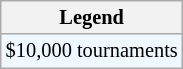<table class="wikitable" style="font-size:85%">
<tr>
<th>Legend</th>
</tr>
<tr style="background:#f0f8ff;">
<td>$10,000 tournaments</td>
</tr>
</table>
